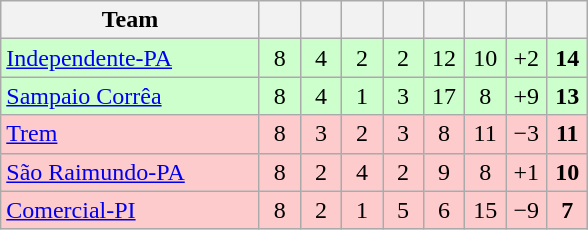<table class="wikitable" style="text-align: center;">
<tr>
<th width=165>Team</th>
<th width=20></th>
<th width=20></th>
<th width=20></th>
<th width=20></th>
<th width=20></th>
<th width=20></th>
<th width=20></th>
<th width=20></th>
</tr>
<tr bgcolor=#ccffcc>
<td align=left> <a href='#'>Independente-PA</a></td>
<td>8</td>
<td>4</td>
<td>2</td>
<td>2</td>
<td>12</td>
<td>10</td>
<td>+2</td>
<td><strong>14 </strong></td>
</tr>
<tr bgcolor=#ccffcc>
<td align=left> <a href='#'>Sampaio Corrêa</a></td>
<td>8</td>
<td>4</td>
<td>1</td>
<td>3</td>
<td>17</td>
<td>8</td>
<td>+9</td>
<td><strong>13</strong></td>
</tr>
<tr bgcolor=#FDCBCC>
<td align=left> <a href='#'>Trem</a></td>
<td>8</td>
<td>3</td>
<td>2</td>
<td>3</td>
<td>8</td>
<td>11</td>
<td>−3</td>
<td><strong>11 </strong></td>
</tr>
<tr bgcolor=#FDCBCC>
<td align=left> <a href='#'>São Raimundo-PA</a></td>
<td>8</td>
<td>2</td>
<td>4</td>
<td>2</td>
<td>9</td>
<td>8</td>
<td>+1</td>
<td><strong>10 </strong></td>
</tr>
<tr bgcolor=#FDCBCC>
<td align=left> <a href='#'>Comercial-PI</a></td>
<td>8</td>
<td>2</td>
<td>1</td>
<td>5</td>
<td>6</td>
<td>15</td>
<td>−9</td>
<td><strong>7 </strong></td>
</tr>
</table>
